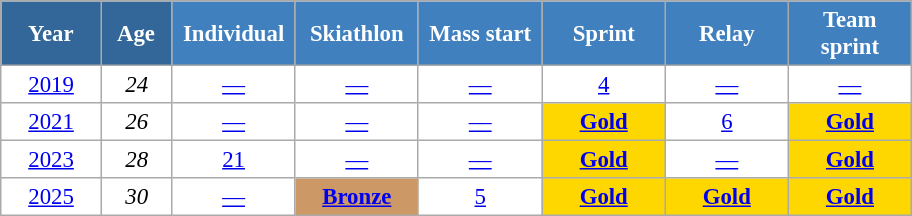<table class="wikitable" style="font-size:95%; text-align:center; border:grey solid 1px; border-collapse:collapse; background:#ffffff;">
<tr>
<th style="background-color:#369; color:white; width:60px;"> Year </th>
<th style="background-color:#369; color:white; width:40px;"> Age </th>
<th style="background-color:#4180be; color:white; width:75px;"> Individual </th>
<th style="background-color:#4180be; color:white; width:75px;"> Skiathlon </th>
<th style="background-color:#4180be; color:white; width:75px;"> Mass start </th>
<th style="background-color:#4180be; color:white; width:75px;"> Sprint </th>
<th style="background-color:#4180be; color:white; width:75px;"> Relay </th>
<th style="background-color:#4180be; color:white; width:75px;"> Team <br> sprint </th>
</tr>
<tr>
<td><a href='#'>2019</a></td>
<td><em>24</em></td>
<td><a href='#'>—</a></td>
<td><a href='#'>—</a></td>
<td><a href='#'>—</a></td>
<td><a href='#'>4</a></td>
<td><a href='#'>—</a></td>
<td><a href='#'>—</a></td>
</tr>
<tr>
<td><a href='#'>2021</a></td>
<td><em>26</em></td>
<td><a href='#'>—</a></td>
<td><a href='#'>—</a></td>
<td><a href='#'>—</a></td>
<td style="background:gold;"><a href='#'><strong>Gold</strong></a></td>
<td><a href='#'>6</a></td>
<td style="background:gold;"><a href='#'><strong>Gold</strong></a></td>
</tr>
<tr>
<td><a href='#'>2023</a></td>
<td><em>28</em></td>
<td><a href='#'>21</a></td>
<td><a href='#'>—</a></td>
<td><a href='#'>—</a></td>
<td style="background:gold;"><a href='#'><strong>Gold</strong></a></td>
<td><a href='#'>—</a></td>
<td style="background:gold;"><a href='#'><strong>Gold</strong></a></td>
</tr>
<tr>
<td><a href='#'>2025</a></td>
<td><em>30</em></td>
<td><a href='#'>—</a></td>
<td style="background-color: #C96;"><a href='#'><strong>Bronze</strong></a></td>
<td><a href='#'>5</a></td>
<td style="background:gold;"><a href='#'><strong>Gold</strong></a></td>
<td style="background:gold;"><a href='#'><strong>Gold</strong></a></td>
<td style="background:gold;"><a href='#'><strong>Gold</strong></a></td>
</tr>
</table>
